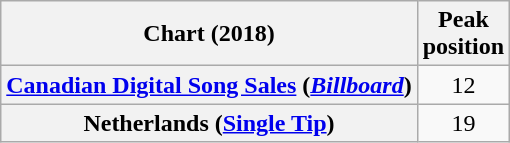<table class="wikitable sortable plainrowheaders" style="text-align:center">
<tr>
<th scope="col">Chart (2018)</th>
<th scope="col">Peak<br>position</th>
</tr>
<tr>
<th scope="row"><a href='#'>Canadian Digital Song Sales</a> (<em><a href='#'>Billboard</a></em>)</th>
<td>12</td>
</tr>
<tr>
<th scope="row">Netherlands (<a href='#'>Single Tip</a>)</th>
<td>19</td>
</tr>
</table>
